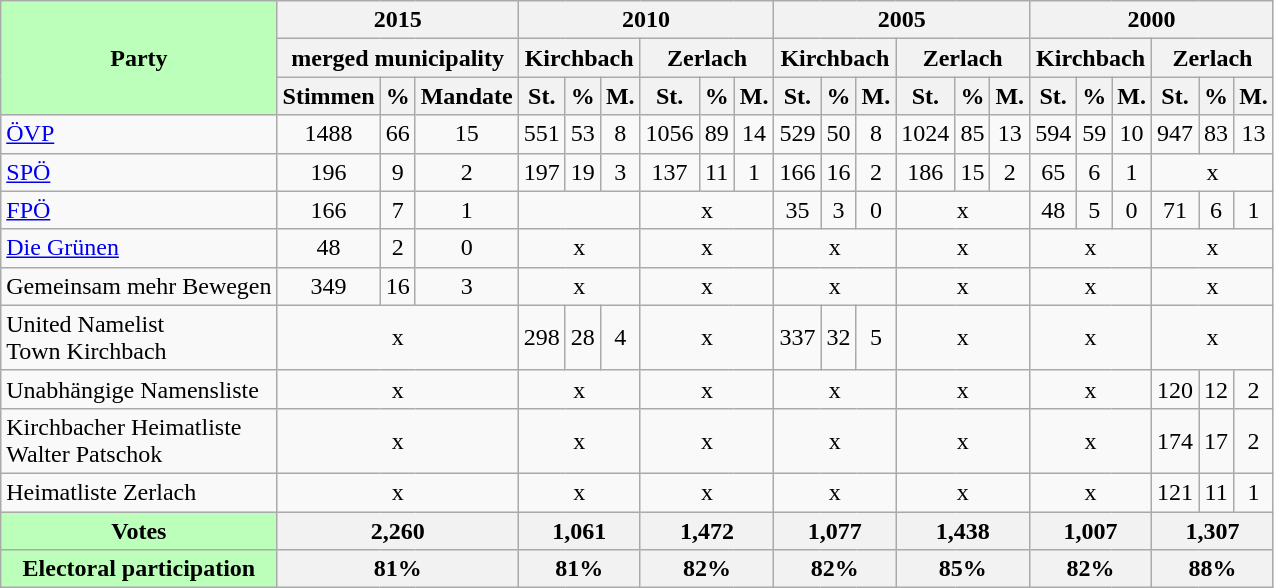<table class="wikitable" style=text-align:center>
<tr>
<th rowspan=3 style="background:#BBFFBB">Party</th>
<th colspan=3>2015</th>
<th colspan=6>2010</th>
<th colspan=6>2005</th>
<th colspan=6>2000</th>
</tr>
<tr>
<th colspan=3>merged municipality</th>
<th colspan=3>Kirchbach</th>
<th colspan=3>Zerlach</th>
<th colspan=3>Kirchbach</th>
<th colspan=3>Zerlach</th>
<th colspan=3>Kirchbach</th>
<th colspan=3>Zerlach</th>
</tr>
<tr>
<th>Stimmen</th>
<th>%</th>
<th>Mandate</th>
<th>St.</th>
<th>%</th>
<th>M.</th>
<th>St.</th>
<th>%</th>
<th>M.</th>
<th>St.</th>
<th>%</th>
<th>M.</th>
<th>St.</th>
<th>%</th>
<th>M.</th>
<th>St.</th>
<th>%</th>
<th>M.</th>
<th>St.</th>
<th>%</th>
<th>M.</th>
</tr>
<tr>
<td style=text-align:left><a href='#'>ÖVP</a></td>
<td>1488</td>
<td>66</td>
<td>15</td>
<td>551</td>
<td>53</td>
<td>8</td>
<td>1056</td>
<td>89</td>
<td>14</td>
<td>529</td>
<td>50</td>
<td>8</td>
<td>1024</td>
<td>85</td>
<td>13</td>
<td>594</td>
<td>59</td>
<td>10</td>
<td>947</td>
<td>83</td>
<td>13</td>
</tr>
<tr>
<td style=text-align:left><a href='#'>SPÖ</a></td>
<td>196</td>
<td>9</td>
<td>2</td>
<td>197</td>
<td>19</td>
<td>3</td>
<td>137</td>
<td>11</td>
<td>1</td>
<td>166</td>
<td>16</td>
<td>2</td>
<td>186</td>
<td>15</td>
<td>2</td>
<td>65</td>
<td>6</td>
<td>1</td>
<td colspan=3>x</td>
</tr>
<tr>
<td style=text-align:left><a href='#'>FPÖ</a></td>
<td> 166</td>
<td>7</td>
<td>1</td>
<td colspan=3></td>
<td colspan=3>x</td>
<td>35</td>
<td>3</td>
<td>0</td>
<td colspan=3>x</td>
<td>48</td>
<td>5</td>
<td>0</td>
<td>71</td>
<td>6</td>
<td>1</td>
</tr>
<tr>
<td style=text-align:left><a href='#'>Die Grünen</a></td>
<td>48</td>
<td>2</td>
<td>0</td>
<td colspan=3>x</td>
<td colspan=3>x</td>
<td colspan=3>x</td>
<td colspan=3>x</td>
<td colspan=3>x</td>
<td colspan=3>x</td>
</tr>
<tr>
<td style=text-align:left>Gemeinsam mehr Bewegen</td>
<td>349</td>
<td>16</td>
<td>3</td>
<td colspan=3>x</td>
<td colspan=3>x</td>
<td colspan=3>x</td>
<td colspan=3>x</td>
<td colspan=3>x</td>
<td colspan=3>x</td>
</tr>
<tr>
<td style=text-align:left>United Namelist<br>Town Kirchbach</td>
<td colspan=3>x</td>
<td>298</td>
<td>28</td>
<td>4</td>
<td colspan=3>x</td>
<td>337</td>
<td>32</td>
<td>5</td>
<td colspan=3>x</td>
<td colspan=3>x</td>
<td colspan=3>x</td>
</tr>
<tr>
<td style=text-align:left>Unabhängige Namensliste</td>
<td colspan=3>x</td>
<td colspan=3>x</td>
<td colspan=3>x</td>
<td colspan=3>x</td>
<td colspan=3>x</td>
<td colspan=3>x</td>
<td>120</td>
<td>12</td>
<td>2</td>
</tr>
<tr>
<td style=text-align:left>Kirchbacher Heimatliste<br>Walter Patschok</td>
<td colspan=3>x</td>
<td colspan=3>x</td>
<td colspan=3>x</td>
<td colspan=3>x</td>
<td colspan=3>x</td>
<td colspan=3>x</td>
<td>174</td>
<td>17</td>
<td>2</td>
</tr>
<tr>
<td style=text-align:left>Heimatliste Zerlach</td>
<td colspan=3>x</td>
<td colspan=3>x</td>
<td colspan=3>x</td>
<td colspan=3>x</td>
<td colspan=3>x</td>
<td colspan=3>x</td>
<td>121</td>
<td>11</td>
<td>1</td>
</tr>
<tr>
<th style="background:#BBFFBB">Votes</th>
<th colspan=3>2,260</th>
<th colspan=3>1,061</th>
<th colspan=3>1,472</th>
<th colspan=3>1,077</th>
<th colspan=3>1,438</th>
<th colspan=3>1,007</th>
<th colspan=3>1,307</th>
</tr>
<tr>
<th style="background:#BBFFBB">Electoral participation</th>
<th colspan=3>81%</th>
<th colspan=3>81%</th>
<th colspan=3>82%</th>
<th colspan=3>82%</th>
<th colspan=3>85%</th>
<th colspan=3>82%</th>
<th colspan=3>88%</th>
</tr>
</table>
